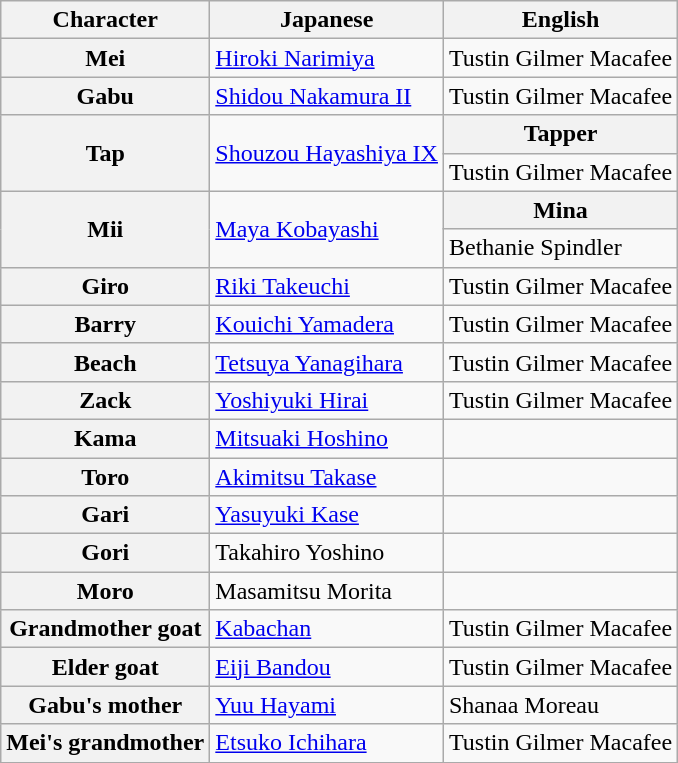<table class="wikitable mw-collapsible">
<tr>
<th>Character</th>
<th>Japanese</th>
<th>English</th>
</tr>
<tr>
<th>Mei</th>
<td><a href='#'>Hiroki Narimiya</a></td>
<td>Tustin Gilmer Macafee</td>
</tr>
<tr>
<th>Gabu</th>
<td><a href='#'>Shidou Nakamura II</a></td>
<td>Tustin Gilmer Macafee</td>
</tr>
<tr>
<th rowspan="2">Tap</th>
<td rowspan="2"><a href='#'>Shouzou Hayashiya IX</a></td>
<th>Tapper</th>
</tr>
<tr>
<td>Tustin Gilmer Macafee</td>
</tr>
<tr>
<th rowspan="2">Mii</th>
<td rowspan="2"><a href='#'>Maya Kobayashi</a></td>
<th>Mina</th>
</tr>
<tr>
<td>Bethanie Spindler</td>
</tr>
<tr>
<th>Giro</th>
<td><a href='#'>Riki Takeuchi</a></td>
<td>Tustin Gilmer Macafee</td>
</tr>
<tr>
<th>Barry</th>
<td><a href='#'>Kouichi Yamadera</a></td>
<td>Tustin Gilmer Macafee</td>
</tr>
<tr>
<th>Beach</th>
<td><a href='#'>Tetsuya Yanagihara</a></td>
<td>Tustin Gilmer Macafee</td>
</tr>
<tr>
<th>Zack</th>
<td><a href='#'>Yoshiyuki Hirai</a></td>
<td>Tustin Gilmer Macafee</td>
</tr>
<tr>
<th>Kama</th>
<td><a href='#'>Mitsuaki Hoshino</a></td>
<td></td>
</tr>
<tr>
<th>Toro</th>
<td><a href='#'>Akimitsu Takase</a></td>
<td></td>
</tr>
<tr>
<th>Gari</th>
<td><a href='#'>Yasuyuki Kase</a></td>
<td></td>
</tr>
<tr>
<th>Gori</th>
<td>Takahiro Yoshino</td>
<td></td>
</tr>
<tr>
<th>Moro</th>
<td>Masamitsu Morita</td>
<td></td>
</tr>
<tr>
<th>Grandmother goat</th>
<td><a href='#'>Kabachan</a></td>
<td>Tustin Gilmer Macafee</td>
</tr>
<tr>
<th>Elder goat</th>
<td><a href='#'>Eiji Bandou</a></td>
<td>Tustin Gilmer Macafee</td>
</tr>
<tr>
<th>Gabu's mother</th>
<td><a href='#'>Yuu Hayami</a></td>
<td>Shanaa Moreau</td>
</tr>
<tr>
<th>Mei's grandmother</th>
<td><a href='#'>Etsuko Ichihara</a></td>
<td>Tustin Gilmer Macafee</td>
</tr>
<tr>
</tr>
</table>
